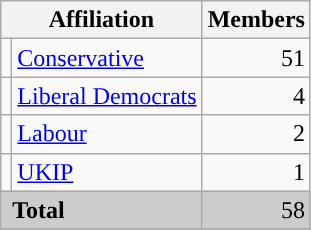<table class="wikitable">
<tr>
<th colspan="2">Affiliation</th>
<th>Members</th>
</tr>
<tr>
<td style="color:inherit;background:"></td>
<td><a href='#'>Conservative</a></td>
<td align="right">51</td>
</tr>
<tr>
<td style="color:inherit;background:"></td>
<td><a href='#'>Liberal Democrats</a></td>
<td align="right">4</td>
</tr>
<tr>
<td style="color:inherit;background:"></td>
<td><a href='#'>Labour</a></td>
<td align="right">2</td>
</tr>
<tr>
<td style="color:inherit;background:"></td>
<td><a href='#'>UKIP</a></td>
<td align="right">1</td>
</tr>
<tr bgcolor="CCCCCC">
<td colspan="2" rowspan="1"> <strong>Total</strong></td>
<td align="right">58</td>
</tr>
<tr>
</tr>
</table>
